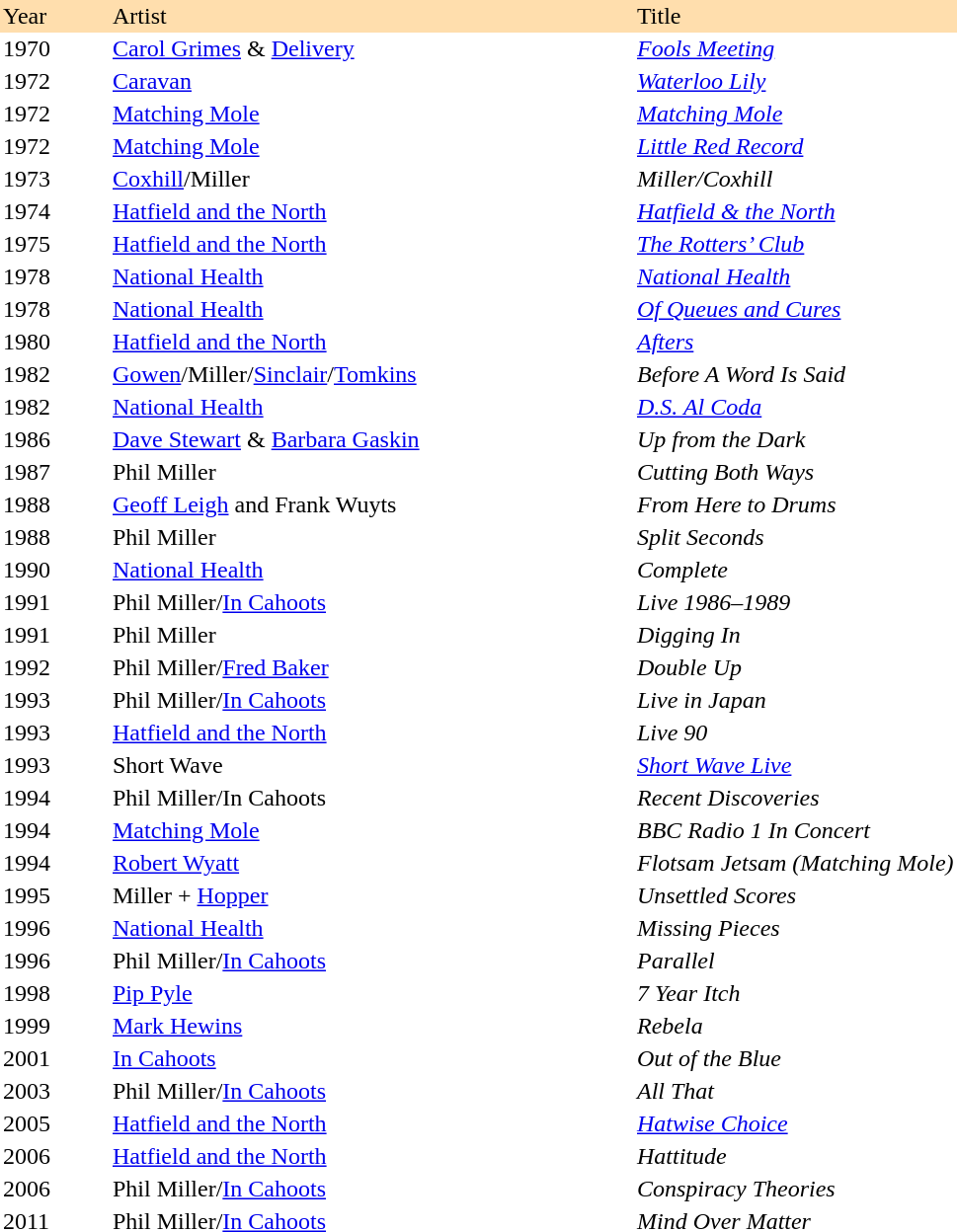<table cellspacing="0" cellpadding="2" border="0">
<tr style="background:#ffdead;">
<td width=70px>Year</td>
<td width=350px>Artist</td>
<td>Title</td>
</tr>
<tr>
<td>1970</td>
<td><a href='#'>Carol Grimes</a> & <a href='#'>Delivery</a></td>
<td><em><a href='#'>Fools Meeting</a></em></td>
</tr>
<tr>
<td>1972</td>
<td><a href='#'>Caravan</a></td>
<td><em><a href='#'>Waterloo Lily</a></em></td>
</tr>
<tr>
<td>1972</td>
<td><a href='#'>Matching Mole</a></td>
<td><em><a href='#'>Matching Mole</a></em></td>
</tr>
<tr>
<td>1972</td>
<td><a href='#'>Matching Mole</a></td>
<td><em><a href='#'>Little Red Record</a></em></td>
</tr>
<tr>
<td>1973</td>
<td><a href='#'>Coxhill</a>/Miller</td>
<td><em>Miller/Coxhill</em></td>
</tr>
<tr>
<td>1974</td>
<td><a href='#'>Hatfield and the North</a></td>
<td><em><a href='#'>Hatfield & the North</a></em></td>
</tr>
<tr>
<td>1975</td>
<td><a href='#'>Hatfield and the North</a></td>
<td><em><a href='#'>The Rotters’ Club</a></em></td>
</tr>
<tr>
<td>1978</td>
<td><a href='#'>National Health</a></td>
<td><em><a href='#'>National Health</a></em></td>
</tr>
<tr>
<td>1978</td>
<td><a href='#'>National Health</a></td>
<td><em><a href='#'>Of Queues and Cures</a></em></td>
</tr>
<tr>
<td>1980</td>
<td><a href='#'>Hatfield and the North</a></td>
<td><em><a href='#'>Afters</a></em></td>
</tr>
<tr>
<td>1982</td>
<td><a href='#'>Gowen</a>/Miller/<a href='#'>Sinclair</a>/<a href='#'>Tomkins</a></td>
<td><em>Before A Word Is Said</em></td>
</tr>
<tr>
<td>1982</td>
<td><a href='#'>National Health</a></td>
<td><em><a href='#'>D.S. Al Coda</a></em></td>
</tr>
<tr>
<td>1986</td>
<td><a href='#'>Dave Stewart</a> & <a href='#'>Barbara Gaskin</a></td>
<td><em>Up from the Dark</em></td>
</tr>
<tr>
<td>1987</td>
<td>Phil Miller</td>
<td><em>Cutting Both Ways</em></td>
</tr>
<tr>
<td>1988</td>
<td><a href='#'>Geoff Leigh</a> and Frank Wuyts</td>
<td><em>From Here to Drums</em></td>
</tr>
<tr>
<td>1988</td>
<td>Phil Miller</td>
<td><em>Split Seconds</em></td>
</tr>
<tr>
<td>1990</td>
<td><a href='#'>National Health</a></td>
<td><em>Complete</em></td>
</tr>
<tr>
<td>1991</td>
<td>Phil Miller/<a href='#'>In Cahoots</a></td>
<td><em>Live 1986–1989</em></td>
</tr>
<tr>
<td>1991</td>
<td>Phil Miller</td>
<td><em>Digging In</em></td>
</tr>
<tr>
<td>1992</td>
<td>Phil Miller/<a href='#'>Fred Baker</a></td>
<td><em>Double Up</em></td>
</tr>
<tr>
<td>1993</td>
<td>Phil Miller/<a href='#'>In Cahoots</a></td>
<td><em>Live in Japan</em></td>
</tr>
<tr>
<td>1993</td>
<td><a href='#'>Hatfield and the North</a></td>
<td><em>Live 90</em></td>
</tr>
<tr>
<td>1993</td>
<td>Short Wave</td>
<td><em><a href='#'>Short Wave Live</a></em></td>
</tr>
<tr>
<td>1994</td>
<td>Phil Miller/In Cahoots</td>
<td><em>Recent Discoveries</em></td>
</tr>
<tr>
<td>1994</td>
<td><a href='#'>Matching Mole</a></td>
<td><em>BBC Radio 1 In Concert</em></td>
</tr>
<tr>
<td>1994</td>
<td><a href='#'>Robert Wyatt</a></td>
<td><em>Flotsam Jetsam (Matching Mole)</em></td>
</tr>
<tr>
<td>1995</td>
<td>Miller + <a href='#'>Hopper</a></td>
<td><em>Unsettled Scores</em></td>
</tr>
<tr>
<td>1996</td>
<td><a href='#'>National Health</a></td>
<td><em>Missing Pieces</em></td>
</tr>
<tr>
<td>1996</td>
<td>Phil Miller/<a href='#'>In Cahoots</a></td>
<td><em>Parallel</em></td>
</tr>
<tr>
<td>1998</td>
<td><a href='#'>Pip Pyle</a></td>
<td><em>7 Year Itch</em></td>
</tr>
<tr>
<td>1999</td>
<td><a href='#'>Mark Hewins</a></td>
<td><em>Rebela</em></td>
</tr>
<tr>
<td>2001</td>
<td><a href='#'>In Cahoots</a></td>
<td><em>Out of the Blue</em></td>
</tr>
<tr>
<td>2003</td>
<td>Phil Miller/<a href='#'>In Cahoots</a></td>
<td><em>All That</em></td>
</tr>
<tr>
<td>2005</td>
<td><a href='#'>Hatfield and the North</a></td>
<td><em><a href='#'>Hatwise Choice</a></em></td>
</tr>
<tr>
<td>2006</td>
<td><a href='#'>Hatfield and the North</a></td>
<td><em>Hattitude</em></td>
</tr>
<tr>
<td>2006</td>
<td>Phil Miller/<a href='#'>In Cahoots</a></td>
<td><em>Conspiracy Theories</em></td>
</tr>
<tr>
<td>2011</td>
<td>Phil Miller/<a href='#'>In Cahoots</a></td>
<td><em>Mind Over Matter</em></td>
</tr>
</table>
